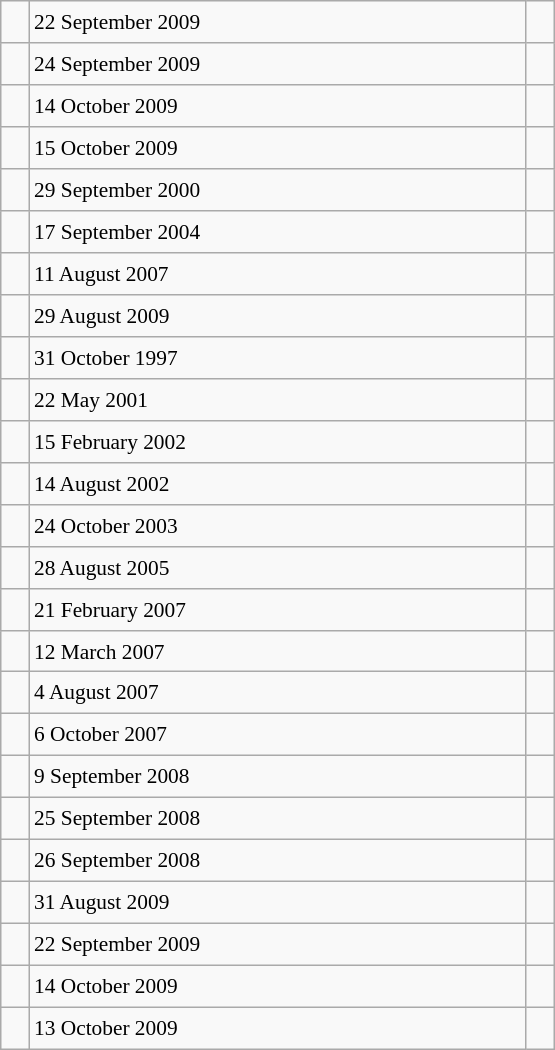<table class="wikitable" style="font-size: 89%; float: left; width: 26em; margin-right: 1em; height: 700px">
<tr>
<td></td>
<td>22 September 2009</td>
<td><small></small></td>
</tr>
<tr>
<td></td>
<td>24 September 2009</td>
<td><small></small></td>
</tr>
<tr>
<td></td>
<td>14 October 2009</td>
<td><small></small></td>
</tr>
<tr>
<td></td>
<td>15 October 2009</td>
<td><small></small></td>
</tr>
<tr>
<td></td>
<td>29 September 2000</td>
<td><small></small></td>
</tr>
<tr>
<td></td>
<td>17 September 2004</td>
<td><small></small></td>
</tr>
<tr>
<td></td>
<td>11 August 2007</td>
<td><small></small></td>
</tr>
<tr>
<td></td>
<td>29 August 2009</td>
<td><small></small></td>
</tr>
<tr>
<td></td>
<td>31 October 1997</td>
<td><small></small></td>
</tr>
<tr>
<td></td>
<td>22 May 2001</td>
<td><small></small></td>
</tr>
<tr>
<td></td>
<td>15 February 2002</td>
<td><small></small></td>
</tr>
<tr>
<td></td>
<td>14 August 2002</td>
<td><small></small></td>
</tr>
<tr>
<td></td>
<td>24 October 2003</td>
<td><small></small></td>
</tr>
<tr>
<td></td>
<td>28 August 2005</td>
<td><small></small></td>
</tr>
<tr>
<td></td>
<td>21 February 2007</td>
<td><small></small></td>
</tr>
<tr>
<td></td>
<td>12 March 2007</td>
<td><small></small></td>
</tr>
<tr>
<td></td>
<td>4 August 2007</td>
<td><small></small></td>
</tr>
<tr>
<td></td>
<td>6 October 2007</td>
<td><small></small></td>
</tr>
<tr>
<td></td>
<td>9 September 2008</td>
<td><small></small></td>
</tr>
<tr>
<td></td>
<td>25 September 2008</td>
<td><small></small></td>
</tr>
<tr>
<td></td>
<td>26 September 2008</td>
<td><small></small></td>
</tr>
<tr>
<td></td>
<td>31 August 2009</td>
<td><small></small></td>
</tr>
<tr>
<td></td>
<td>22 September 2009</td>
<td><small></small></td>
</tr>
<tr>
<td></td>
<td>14 October 2009</td>
<td><small></small></td>
</tr>
<tr>
<td></td>
<td>13 October 2009</td>
<td><small></small></td>
</tr>
</table>
